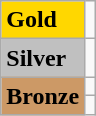<table class="wikitable">
<tr>
<td bgcolor="gold"><strong>Gold</strong></td>
<td></td>
</tr>
<tr>
<td bgcolor="silver"><strong>Silver</strong></td>
<td></td>
</tr>
<tr>
<td rowspan="2" bgcolor="#cc9966"><strong>Bronze</strong></td>
<td></td>
</tr>
<tr>
<td></td>
</tr>
</table>
